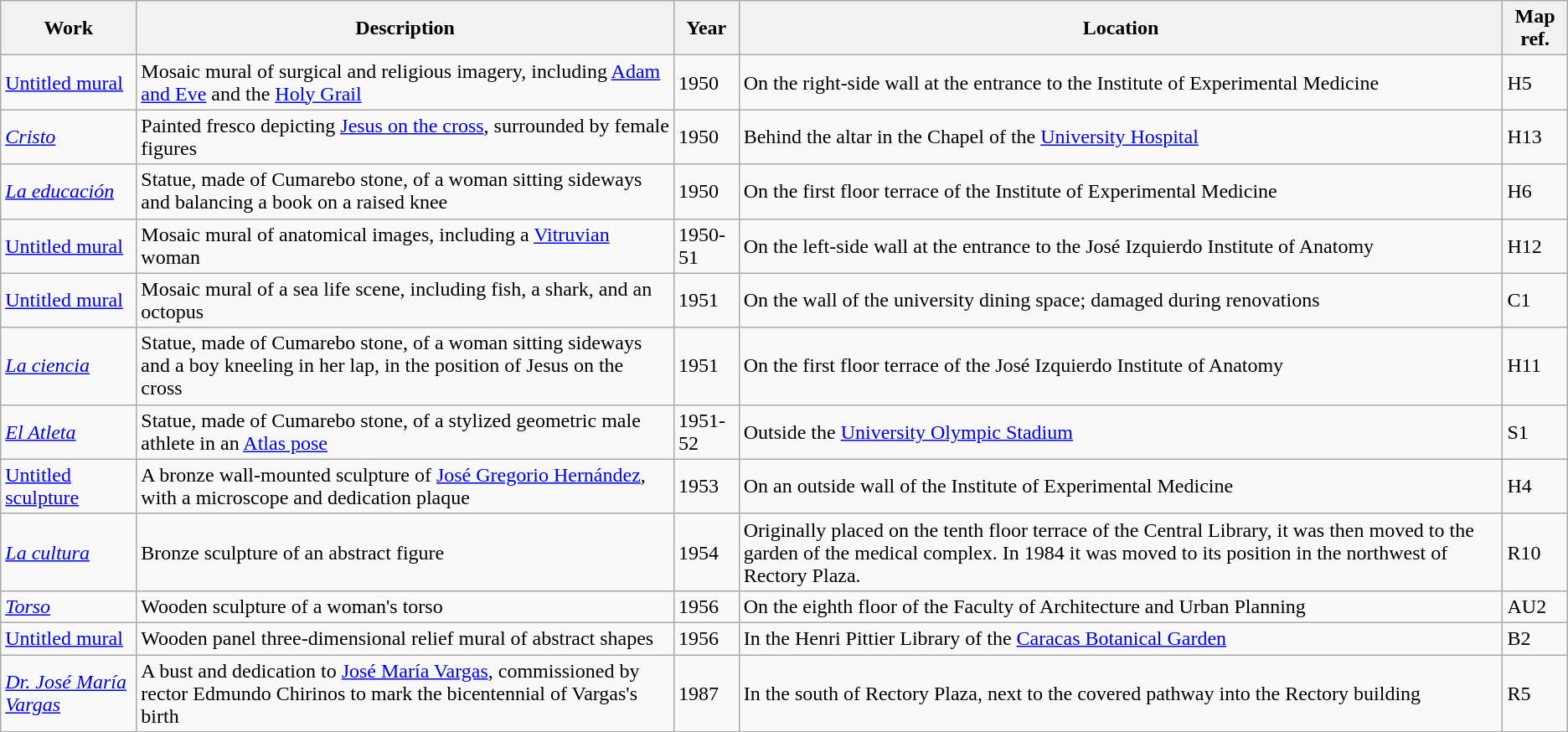<table class="wikitable mw-collapsible">
<tr>
<th>Work</th>
<th>Description</th>
<th>Year</th>
<th>Location</th>
<th>Map ref.</th>
</tr>
<tr>
<td><a href='#'>Untitled mural</a></td>
<td>Mosaic mural of surgical and religious imagery, including <a href='#'>Adam and Eve</a> and the <a href='#'>Holy Grail</a></td>
<td>1950</td>
<td>On the right-side wall at the entrance to the Institute of Experimental Medicine</td>
<td>H5</td>
</tr>
<tr>
<td><em><a href='#'>Cristo</a></em></td>
<td>Painted fresco depicting <a href='#'>Jesus on the cross</a>, surrounded by female figures</td>
<td>1950</td>
<td>Behind the altar in the Chapel of the <a href='#'>University Hospital</a></td>
<td>H13</td>
</tr>
<tr>
<td><em><a href='#'>La educación</a></em></td>
<td>Statue, made of Cumarebo stone, of a woman sitting sideways and balancing a book on a raised knee</td>
<td>1950</td>
<td>On the first floor terrace of the Institute of Experimental Medicine</td>
<td>H6</td>
</tr>
<tr>
<td><a href='#'>Untitled mural</a></td>
<td>Mosaic mural of anatomical images, including a <a href='#'>Vitruvian</a> woman</td>
<td>1950-51</td>
<td>On the left-side wall at the entrance to the José Izquierdo Institute of Anatomy</td>
<td>H12</td>
</tr>
<tr>
<td><a href='#'>Untitled mural</a></td>
<td>Mosaic mural of a sea life scene, including fish, a shark, and an octopus</td>
<td>1951</td>
<td>On the wall of the university dining space; damaged during renovations</td>
<td>C1</td>
</tr>
<tr>
<td><em><a href='#'>La ciencia</a></em></td>
<td>Statue, made of Cumarebo stone, of a woman sitting sideways and a boy kneeling in her lap, in the position of Jesus on the cross</td>
<td>1951</td>
<td>On the first floor terrace of the José Izquierdo Institute of Anatomy</td>
<td>H11</td>
</tr>
<tr>
<td><em><a href='#'>El Atleta</a></em></td>
<td>Statue, made of Cumarebo stone, of a stylized geometric male athlete in an <a href='#'>Atlas pose</a></td>
<td>1951-52</td>
<td>Outside the <a href='#'>University Olympic Stadium</a></td>
<td>S1</td>
</tr>
<tr>
<td><a href='#'>Untitled sculpture</a></td>
<td>A bronze wall-mounted sculpture of <a href='#'>José Gregorio Hernández</a>, with a microscope and dedication plaque</td>
<td>1953</td>
<td>On an outside wall of the Institute of Experimental Medicine</td>
<td>H4</td>
</tr>
<tr>
<td><em><a href='#'>La cultura</a></em></td>
<td>Bronze sculpture of an abstract figure</td>
<td>1954</td>
<td>Originally placed on the tenth floor terrace of the Central Library, it was then moved to the garden of the medical complex. In 1984 it was moved to its position in the northwest of Rectory Plaza.</td>
<td>R10</td>
</tr>
<tr>
<td><em><a href='#'>Torso</a></em></td>
<td>Wooden sculpture of a woman's torso</td>
<td>1956</td>
<td>On the eighth floor of the Faculty of Architecture and Urban Planning</td>
<td>AU2</td>
</tr>
<tr>
<td><a href='#'>Untitled mural</a></td>
<td>Wooden panel three-dimensional relief mural of abstract shapes</td>
<td>1956</td>
<td>In the Henri Pittier Library of the <a href='#'>Caracas Botanical Garden</a></td>
<td>B2</td>
</tr>
<tr>
<td><em><a href='#'>Dr. José María Vargas</a></em></td>
<td>A bust and dedication to <a href='#'>José María Vargas</a>, commissioned by rector Edmundo Chirinos to mark the bicentennial of Vargas's birth</td>
<td>1987</td>
<td>In the south of Rectory Plaza, next to the covered pathway into the Rectory building</td>
<td>R5</td>
</tr>
</table>
